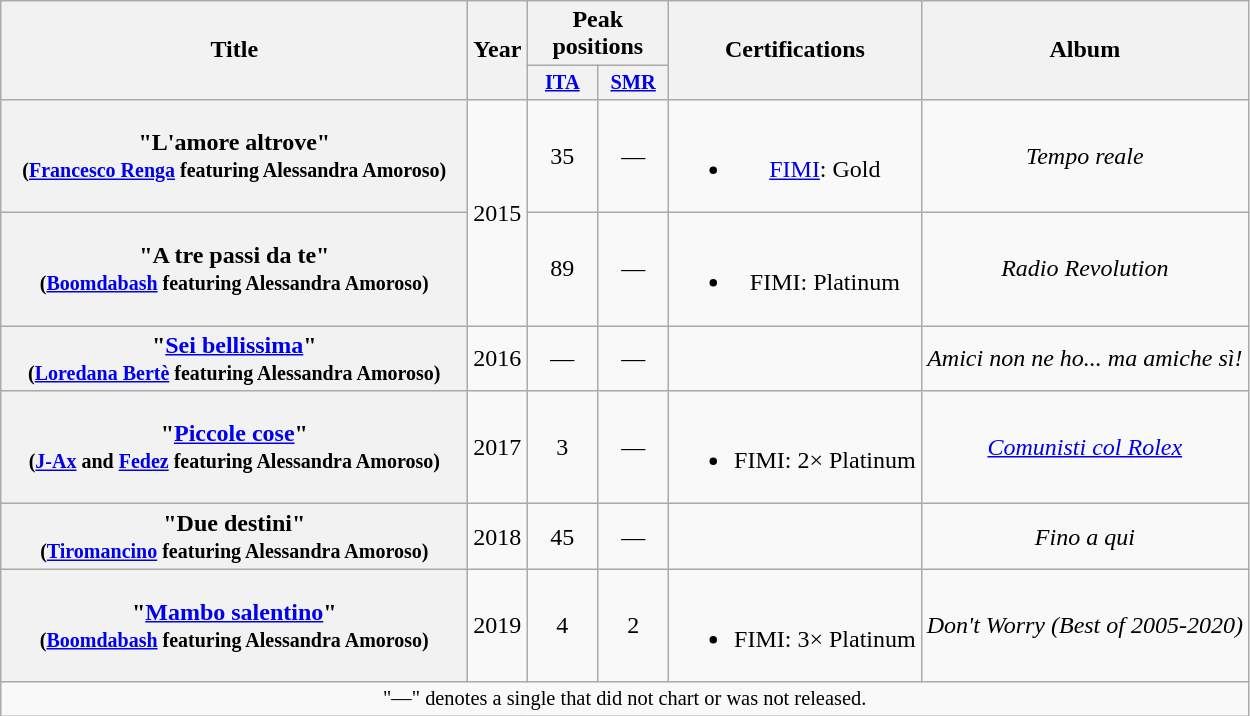<table class="wikitable plainrowheaders" style="text-align:center;">
<tr>
<th rowspan="2" scope="col" style="width:19em;">Title</th>
<th rowspan="2" scope="col" style="width:1em;">Year</th>
<th colspan="2" scope="col">Peak positions</th>
<th rowspan="2" scope="col">Certifications</th>
<th rowspan="2" scope="col">Album</th>
</tr>
<tr>
<th scope="col" style="width:3em;font-size:85%;"><a href='#'>ITA</a><br></th>
<th scope="col" style="width:3em;font-size:85%;"><a href='#'>SMR</a><br></th>
</tr>
<tr>
<th scope="row">"L'amore altrove"<br><small>(<a href='#'>Francesco Renga</a> featuring Alessandra Amoroso)</small></th>
<td rowspan="2">2015</td>
<td>35</td>
<td>—</td>
<td><br><ul><li><a href='#'>FIMI</a>: Gold</li></ul></td>
<td><em>Tempo reale</em></td>
</tr>
<tr>
<th scope="row">"A tre passi da te"<br><small>(<a href='#'>Boomdabash</a> featuring Alessandra Amoroso)</small></th>
<td>89</td>
<td>—</td>
<td><br><ul><li>FIMI: Platinum</li></ul></td>
<td><em>Radio Revolution</em></td>
</tr>
<tr>
<th scope="row">"<a href='#'>Sei bellissima</a>"<br><small>(<a href='#'>Loredana Bertè</a> featuring Alessandra Amoroso)</small></th>
<td>2016</td>
<td>—</td>
<td>—</td>
<td></td>
<td><em>Amici non ne ho... ma amiche sì!</em></td>
</tr>
<tr>
<th scope="row">"<a href='#'>Piccole cose</a>"<br><small>(<a href='#'>J-Ax</a> and <a href='#'>Fedez</a> featuring Alessandra Amoroso)</small></th>
<td>2017</td>
<td>3</td>
<td>—</td>
<td><br><ul><li>FIMI: 2× Platinum</li></ul></td>
<td><em><a href='#'>Comunisti col Rolex</a></em></td>
</tr>
<tr>
<th scope="row">"Due destini"<br><small>(<a href='#'>Tiromancino</a> featuring Alessandra Amoroso)</small></th>
<td>2018</td>
<td>45</td>
<td>—</td>
<td></td>
<td><em>Fino a qui</em></td>
</tr>
<tr>
<th scope="row">"<a href='#'>Mambo salentino</a>"<br><small>(<a href='#'>Boomdabash</a> featuring Alessandra Amoroso)</small></th>
<td>2019</td>
<td>4</td>
<td>2</td>
<td><br><ul><li>FIMI: 3× Platinum</li></ul></td>
<td><em>Don't Worry (Best of 2005-2020)</em></td>
</tr>
<tr>
<td colspan="6" style="text-align:center; font-size:85%;">"—" denotes a single that did not chart or was not released.</td>
</tr>
</table>
